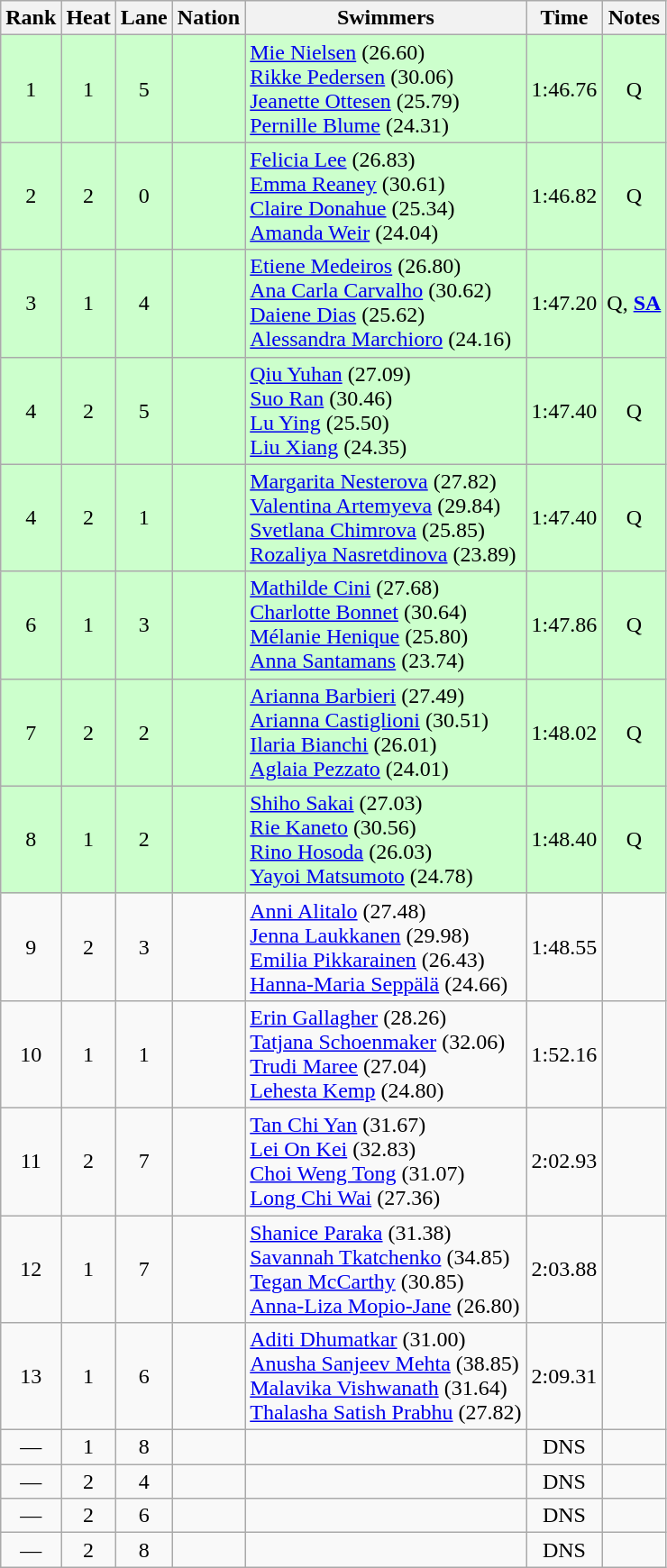<table class="wikitable sortable" style="text-align:center">
<tr>
<th>Rank</th>
<th>Heat</th>
<th>Lane</th>
<th>Nation</th>
<th>Swimmers</th>
<th>Time</th>
<th>Notes</th>
</tr>
<tr bgcolor=ccffcc>
<td>1</td>
<td>1</td>
<td>5</td>
<td align=left></td>
<td align=left><a href='#'>Mie Nielsen</a> (26.60)<br><a href='#'>Rikke Pedersen</a> (30.06)<br><a href='#'>Jeanette Ottesen</a> (25.79)<br><a href='#'>Pernille Blume</a> (24.31)</td>
<td>1:46.76</td>
<td>Q</td>
</tr>
<tr bgcolor=ccffcc>
<td>2</td>
<td>2</td>
<td>0</td>
<td align=left></td>
<td align=left><a href='#'>Felicia Lee</a> (26.83)<br><a href='#'>Emma Reaney</a> (30.61)<br><a href='#'>Claire Donahue</a> (25.34)<br><a href='#'>Amanda Weir</a> (24.04)</td>
<td>1:46.82</td>
<td>Q</td>
</tr>
<tr bgcolor=ccffcc>
<td>3</td>
<td>1</td>
<td>4</td>
<td align=left></td>
<td align=left><a href='#'>Etiene Medeiros</a> (26.80)<br><a href='#'>Ana Carla Carvalho</a> (30.62)<br><a href='#'>Daiene Dias</a> (25.62)<br><a href='#'>Alessandra Marchioro</a> (24.16)</td>
<td>1:47.20</td>
<td>Q, <strong><a href='#'>SA</a></strong></td>
</tr>
<tr bgcolor=ccffcc>
<td>4</td>
<td>2</td>
<td>5</td>
<td align=left></td>
<td align=left><a href='#'>Qiu Yuhan</a> (27.09)<br><a href='#'>Suo Ran</a> (30.46)<br><a href='#'>Lu Ying</a> (25.50)<br><a href='#'>Liu Xiang</a> (24.35)</td>
<td>1:47.40</td>
<td>Q</td>
</tr>
<tr bgcolor=ccffcc>
<td>4</td>
<td>2</td>
<td>1</td>
<td align=left></td>
<td align=left><a href='#'>Margarita Nesterova</a> (27.82)<br><a href='#'>Valentina Artemyeva</a> (29.84)<br><a href='#'>Svetlana Chimrova</a> (25.85)<br><a href='#'>Rozaliya Nasretdinova</a> (23.89)</td>
<td>1:47.40</td>
<td>Q</td>
</tr>
<tr bgcolor=ccffcc>
<td>6</td>
<td>1</td>
<td>3</td>
<td align=left></td>
<td align=left><a href='#'>Mathilde Cini</a> (27.68)<br><a href='#'>Charlotte Bonnet</a> (30.64)<br><a href='#'>Mélanie Henique</a> (25.80)<br><a href='#'>Anna Santamans</a> (23.74)</td>
<td>1:47.86</td>
<td>Q</td>
</tr>
<tr bgcolor=ccffcc>
<td>7</td>
<td>2</td>
<td>2</td>
<td align=left></td>
<td align=left><a href='#'>Arianna Barbieri</a> (27.49)<br><a href='#'>Arianna Castiglioni</a> (30.51)<br><a href='#'>Ilaria Bianchi</a> (26.01)<br><a href='#'>Aglaia Pezzato</a> (24.01)</td>
<td>1:48.02</td>
<td>Q</td>
</tr>
<tr bgcolor=ccffcc>
<td>8</td>
<td>1</td>
<td>2</td>
<td align=left></td>
<td align=left><a href='#'>Shiho Sakai</a> (27.03)<br><a href='#'>Rie Kaneto</a> (30.56)<br><a href='#'>Rino Hosoda</a> (26.03)<br><a href='#'>Yayoi Matsumoto</a> (24.78)</td>
<td>1:48.40</td>
<td>Q</td>
</tr>
<tr>
<td>9</td>
<td>2</td>
<td>3</td>
<td align=left></td>
<td align=left><a href='#'>Anni Alitalo</a> (27.48)<br><a href='#'>Jenna Laukkanen</a> (29.98)<br><a href='#'>Emilia Pikkarainen</a> (26.43)<br><a href='#'>Hanna-Maria Seppälä</a> (24.66)</td>
<td>1:48.55</td>
<td></td>
</tr>
<tr>
<td>10</td>
<td>1</td>
<td>1</td>
<td align=left></td>
<td align=left><a href='#'>Erin Gallagher</a> (28.26)<br><a href='#'>Tatjana Schoenmaker</a> (32.06)<br><a href='#'>Trudi Maree</a> (27.04)<br><a href='#'>Lehesta Kemp</a> (24.80)</td>
<td>1:52.16</td>
<td></td>
</tr>
<tr>
<td>11</td>
<td>2</td>
<td>7</td>
<td align=left></td>
<td align=left><a href='#'>Tan Chi Yan</a> (31.67)<br><a href='#'>Lei On Kei</a> (32.83)<br><a href='#'>Choi Weng Tong</a> (31.07)<br><a href='#'>Long Chi Wai</a> (27.36)</td>
<td>2:02.93</td>
<td></td>
</tr>
<tr>
<td>12</td>
<td>1</td>
<td>7</td>
<td align=left></td>
<td align=left><a href='#'>Shanice Paraka</a> (31.38)<br><a href='#'>Savannah Tkatchenko</a> (34.85)<br><a href='#'>Tegan McCarthy</a> (30.85)<br><a href='#'>Anna-Liza Mopio-Jane</a> (26.80)</td>
<td>2:03.88</td>
<td></td>
</tr>
<tr>
<td>13</td>
<td>1</td>
<td>6</td>
<td align=left></td>
<td align=left><a href='#'>Aditi Dhumatkar</a> (31.00)<br><a href='#'>Anusha Sanjeev Mehta</a> (38.85)<br><a href='#'>Malavika Vishwanath</a> (31.64)<br><a href='#'>Thalasha Satish Prabhu</a> (27.82)</td>
<td>2:09.31</td>
<td></td>
</tr>
<tr>
<td>—</td>
<td>1</td>
<td>8</td>
<td align=left></td>
<td align=left></td>
<td>DNS</td>
<td></td>
</tr>
<tr>
<td>—</td>
<td>2</td>
<td>4</td>
<td align=left></td>
<td align=left></td>
<td>DNS</td>
<td></td>
</tr>
<tr>
<td>—</td>
<td>2</td>
<td>6</td>
<td align=left></td>
<td align=left></td>
<td>DNS</td>
<td></td>
</tr>
<tr>
<td>—</td>
<td>2</td>
<td>8</td>
<td align=left></td>
<td align=left></td>
<td>DNS</td>
<td></td>
</tr>
</table>
